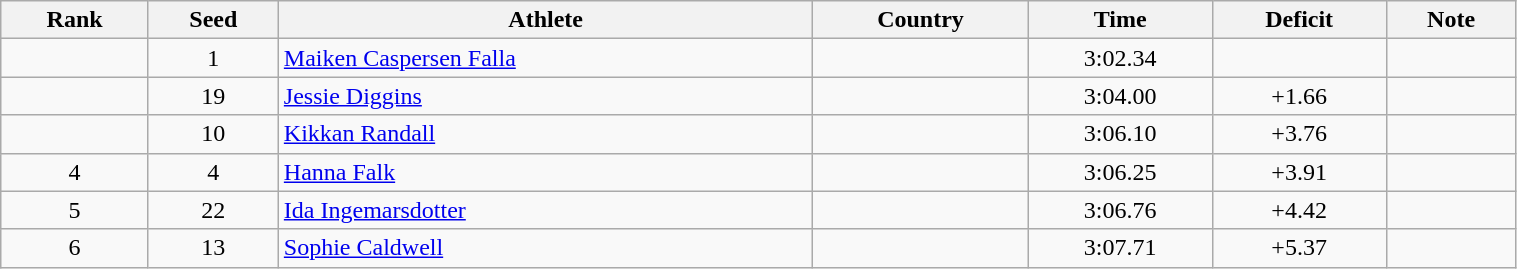<table class="wikitable sortable" style="text-align:center" width=80%>
<tr>
<th>Rank</th>
<th>Seed</th>
<th>Athlete</th>
<th>Country</th>
<th>Time</th>
<th>Deficit</th>
<th>Note</th>
</tr>
<tr>
<td></td>
<td>1</td>
<td align=left><a href='#'>Maiken Caspersen Falla</a></td>
<td align=left></td>
<td>3:02.34</td>
<td></td>
<td></td>
</tr>
<tr>
<td></td>
<td>19</td>
<td align=left><a href='#'>Jessie Diggins</a></td>
<td align=left></td>
<td>3:04.00</td>
<td>+1.66</td>
<td></td>
</tr>
<tr>
<td></td>
<td>10</td>
<td align=left><a href='#'>Kikkan Randall</a></td>
<td align=left></td>
<td>3:06.10</td>
<td>+3.76</td>
<td></td>
</tr>
<tr>
<td>4</td>
<td>4</td>
<td align=left><a href='#'>Hanna Falk</a></td>
<td align=left></td>
<td>3:06.25</td>
<td>+3.91</td>
<td></td>
</tr>
<tr>
<td>5</td>
<td>22</td>
<td align=left><a href='#'>Ida Ingemarsdotter</a></td>
<td align=left></td>
<td>3:06.76</td>
<td>+4.42</td>
<td></td>
</tr>
<tr>
<td>6</td>
<td>13</td>
<td align=left><a href='#'>Sophie Caldwell</a></td>
<td align=left></td>
<td>3:07.71</td>
<td>+5.37</td>
<td></td>
</tr>
</table>
